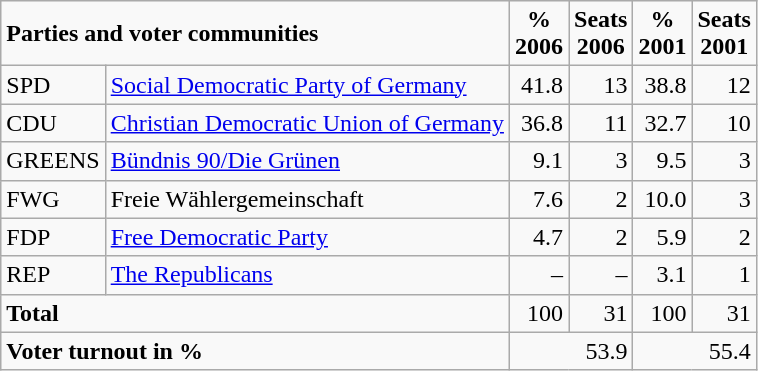<table class="wikitable">
<tr --  class="hintergrundfarbe5">
<td colspan="2"><strong>Parties and voter communities</strong></td>
<td align="center"><strong>%<br>2006</strong></td>
<td align="center"><strong>Seats<br>2006</strong></td>
<td align="center"><strong>%<br>2001</strong></td>
<td align="center"><strong>Seats<br>2001</strong></td>
</tr>
<tr --->
<td>SPD</td>
<td><a href='#'>Social Democratic Party of Germany</a></td>
<td align="right">41.8</td>
<td align="right">13</td>
<td align="right">38.8</td>
<td align="right">12</td>
</tr>
<tr --->
<td>CDU</td>
<td><a href='#'>Christian Democratic Union of Germany</a></td>
<td align="right">36.8</td>
<td align="right">11</td>
<td align="right">32.7</td>
<td align="right">10</td>
</tr>
<tr --->
<td>GREENS</td>
<td><a href='#'>Bündnis 90/Die Grünen</a></td>
<td align="right">9.1</td>
<td align="right">3</td>
<td align="right">9.5</td>
<td align="right">3</td>
</tr>
<tr --->
<td>FWG</td>
<td>Freie Wählergemeinschaft</td>
<td align="right">7.6</td>
<td align="right">2</td>
<td align="right">10.0</td>
<td align="right">3</td>
</tr>
<tr --->
<td>FDP</td>
<td><a href='#'>Free Democratic Party</a></td>
<td align="right">4.7</td>
<td align="right">2</td>
<td align="right">5.9</td>
<td align="right">2</td>
</tr>
<tr --->
<td>REP</td>
<td><a href='#'>The Republicans</a></td>
<td align="right">–</td>
<td align="right">–</td>
<td align="right">3.1</td>
<td align="right">1</td>
</tr>
<tr -- class="hintergrundfarbe5">
<td colspan="2"><strong>Total</strong></td>
<td align="right">100</td>
<td align="right">31</td>
<td align="right">100</td>
<td align="right">31</td>
</tr>
<tr -- class="hintergrundfarbe5">
<td colspan="2"><strong>Voter turnout in %</strong></td>
<td colspan="2" align="right">53.9</td>
<td colspan="2" align="right">55.4</td>
</tr>
</table>
